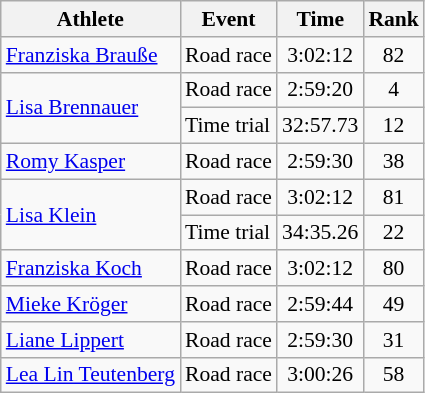<table class="wikitable" style="font-size:90%">
<tr>
<th>Athlete</th>
<th>Event</th>
<th>Time</th>
<th>Rank</th>
</tr>
<tr align=center>
<td align=left><a href='#'>Franziska Brauße</a></td>
<td align=left>Road race</td>
<td>3:02:12</td>
<td>82</td>
</tr>
<tr align=center>
<td align=left rowspan=2><a href='#'>Lisa Brennauer</a></td>
<td align=left>Road race</td>
<td>2:59:20</td>
<td>4</td>
</tr>
<tr align=center>
<td align=left>Time trial</td>
<td>32:57.73</td>
<td>12</td>
</tr>
<tr align=center>
<td align=left><a href='#'>Romy Kasper</a></td>
<td align=left>Road race</td>
<td>2:59:30</td>
<td>38</td>
</tr>
<tr align=center>
<td align=left rowspan=2><a href='#'>Lisa Klein</a></td>
<td align=left>Road race</td>
<td>3:02:12</td>
<td>81</td>
</tr>
<tr align=center>
<td align=left>Time trial</td>
<td>34:35.26</td>
<td>22</td>
</tr>
<tr align=center>
<td align=left><a href='#'>Franziska Koch</a></td>
<td align=left>Road race</td>
<td>3:02:12</td>
<td>80</td>
</tr>
<tr align=center>
<td align=left><a href='#'>Mieke Kröger</a></td>
<td align=left>Road race</td>
<td>2:59:44</td>
<td>49</td>
</tr>
<tr align=center>
<td align=left><a href='#'>Liane Lippert</a></td>
<td align=left>Road race</td>
<td>2:59:30</td>
<td>31</td>
</tr>
<tr align=center>
<td align=left><a href='#'>Lea Lin Teutenberg</a></td>
<td align=left>Road race</td>
<td>3:00:26</td>
<td>58</td>
</tr>
</table>
